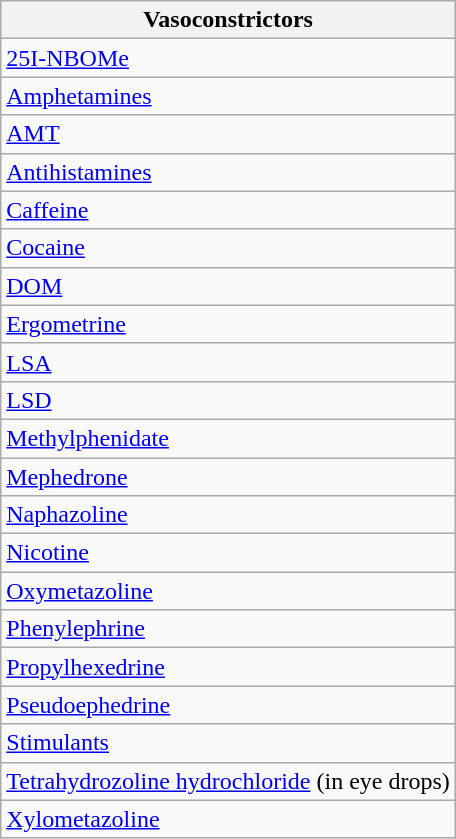<table class="wikitable">
<tr>
<th>Vasoconstrictors</th>
</tr>
<tr>
<td><a href='#'>25I-NBOMe</a></td>
</tr>
<tr>
<td><a href='#'>Amphetamines</a></td>
</tr>
<tr>
<td><a href='#'>AMT</a></td>
</tr>
<tr>
<td><a href='#'>Antihistamines</a></td>
</tr>
<tr>
<td><a href='#'>Caffeine</a></td>
</tr>
<tr>
<td><a href='#'>Cocaine</a></td>
</tr>
<tr>
<td><a href='#'>DOM</a></td>
</tr>
<tr>
<td><a href='#'>Ergometrine</a></td>
</tr>
<tr>
<td><a href='#'>LSA</a></td>
</tr>
<tr>
<td><a href='#'>LSD</a></td>
</tr>
<tr>
<td><a href='#'>Methylphenidate</a></td>
</tr>
<tr>
<td><a href='#'>Mephedrone</a></td>
</tr>
<tr>
<td><a href='#'>Naphazoline</a></td>
</tr>
<tr>
<td><a href='#'>Nicotine</a></td>
</tr>
<tr>
<td><a href='#'>Oxymetazoline</a></td>
</tr>
<tr>
<td><a href='#'>Phenylephrine</a></td>
</tr>
<tr>
<td><a href='#'>Propylhexedrine</a></td>
</tr>
<tr>
<td><a href='#'>Pseudoephedrine</a></td>
</tr>
<tr>
<td><a href='#'>Stimulants</a></td>
</tr>
<tr>
<td><a href='#'>Tetrahydrozoline hydrochloride</a> (in eye drops)</td>
</tr>
<tr>
<td><a href='#'>Xylometazoline</a></td>
</tr>
</table>
